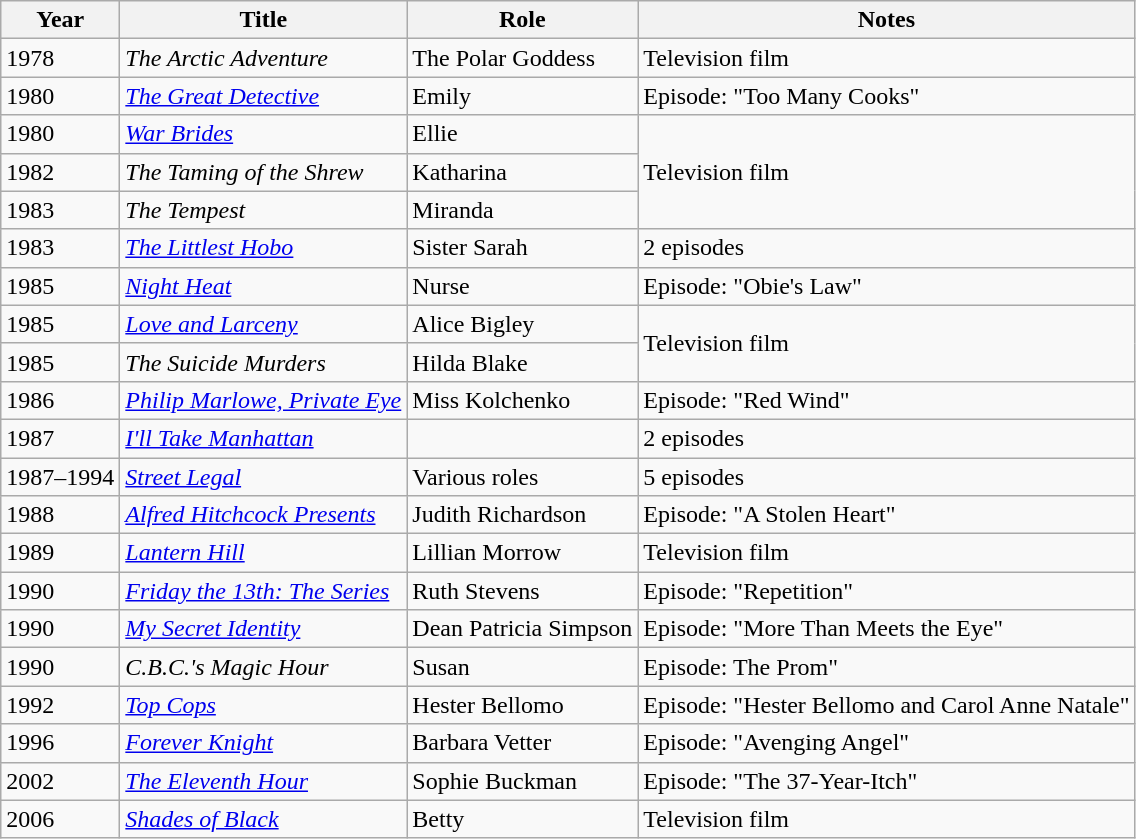<table class="wikitable sortable">
<tr>
<th>Year</th>
<th>Title</th>
<th>Role</th>
<th>Notes</th>
</tr>
<tr>
<td>1978</td>
<td data-sort-value="Arctic Adventure, The"><em>The Arctic Adventure</em></td>
<td>The Polar Goddess</td>
<td>Television film</td>
</tr>
<tr>
<td>1980</td>
<td data-sort-value="Great Detective, The"><em><a href='#'>The Great Detective</a></em></td>
<td>Emily</td>
<td>Episode: "Too Many Cooks"</td>
</tr>
<tr>
<td>1980</td>
<td><a href='#'><em>War Brides</em></a></td>
<td>Ellie</td>
<td rowspan="3">Television film</td>
</tr>
<tr>
<td>1982</td>
<td data-sort-value="Taming of the Shrew, The"><em>The Taming of the Shrew</em></td>
<td>Katharina</td>
</tr>
<tr>
<td>1983</td>
<td data-sort-value="Tempest, The"><em>The Tempest</em></td>
<td>Miranda</td>
</tr>
<tr>
<td>1983</td>
<td data-sort-value="Littlest Hobo, The"><em><a href='#'>The Littlest Hobo</a></em></td>
<td>Sister Sarah</td>
<td>2 episodes</td>
</tr>
<tr>
<td>1985</td>
<td><em><a href='#'>Night Heat</a></em></td>
<td>Nurse</td>
<td>Episode: "Obie's Law"</td>
</tr>
<tr>
<td>1985</td>
<td><a href='#'><em>Love and Larceny</em></a></td>
<td>Alice Bigley</td>
<td rowspan="2">Television film</td>
</tr>
<tr>
<td>1985</td>
<td data-sort-value="Suicide Murders, The"><em>The Suicide Murders</em></td>
<td>Hilda Blake</td>
</tr>
<tr>
<td>1986</td>
<td><em><a href='#'>Philip Marlowe, Private Eye</a></em></td>
<td>Miss Kolchenko</td>
<td>Episode: "Red Wind"</td>
</tr>
<tr>
<td>1987</td>
<td><a href='#'><em>I'll Take Manhattan</em></a></td>
<td></td>
<td>2 episodes</td>
</tr>
<tr>
<td>1987–1994</td>
<td><a href='#'><em>Street Legal</em></a></td>
<td>Various roles</td>
<td>5 episodes</td>
</tr>
<tr>
<td>1988</td>
<td><a href='#'><em>Alfred Hitchcock Presents</em></a></td>
<td>Judith Richardson</td>
<td>Episode: "A Stolen Heart"</td>
</tr>
<tr>
<td>1989</td>
<td><a href='#'><em>Lantern Hill</em></a></td>
<td>Lillian Morrow</td>
<td>Television film</td>
</tr>
<tr>
<td>1990</td>
<td><em><a href='#'>Friday the 13th: The Series</a></em></td>
<td>Ruth Stevens</td>
<td>Episode: "Repetition"</td>
</tr>
<tr>
<td>1990</td>
<td><em><a href='#'>My Secret Identity</a></em></td>
<td>Dean Patricia Simpson</td>
<td>Episode: "More Than Meets the Eye"</td>
</tr>
<tr>
<td>1990</td>
<td><em>C.B.C.'s Magic Hour</em></td>
<td>Susan</td>
<td>Episode: The Prom"</td>
</tr>
<tr>
<td>1992</td>
<td><em><a href='#'>Top Cops</a></em></td>
<td>Hester Bellomo</td>
<td>Episode: "Hester Bellomo and Carol Anne Natale"</td>
</tr>
<tr>
<td>1996</td>
<td><em><a href='#'>Forever Knight</a></em></td>
<td>Barbara Vetter</td>
<td>Episode: "Avenging Angel"</td>
</tr>
<tr>
<td>2002</td>
<td data-sort-value="Eleventh Hour, The"><a href='#'><em>The Eleventh Hour</em></a></td>
<td>Sophie Buckman</td>
<td>Episode: "The 37-Year-Itch"</td>
</tr>
<tr>
<td>2006</td>
<td><em><a href='#'>Shades of Black</a></em></td>
<td>Betty</td>
<td>Television film</td>
</tr>
</table>
